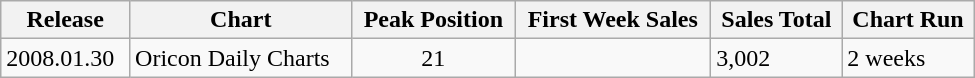<table class="wikitable" width="650px">
<tr>
<th>Release</th>
<th>Chart</th>
<th>Peak Position</th>
<th>First Week Sales</th>
<th>Sales Total</th>
<th>Chart Run</th>
</tr>
<tr>
<td rowspan="4">2008.01.30</td>
<td>Oricon Daily Charts</td>
<td align="center">21</td>
<td></td>
<td>3,002</td>
<td>2 weeks</td>
</tr>
</table>
